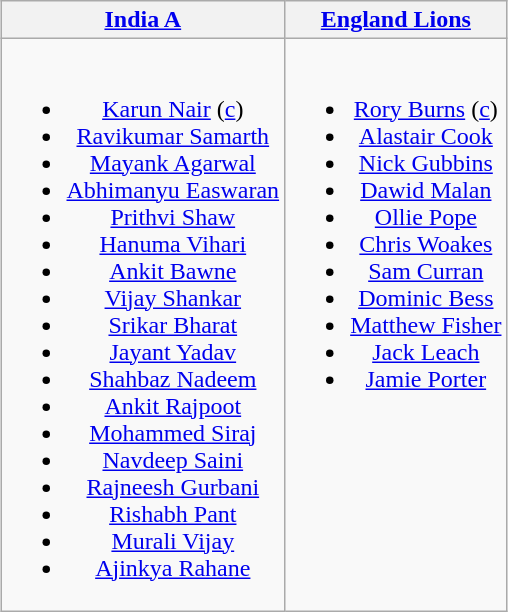<table class="wikitable" style="text-align:center; margin:auto">
<tr>
<th><a href='#'>India A</a> </th>
<th><a href='#'>England Lions</a> </th>
</tr>
<tr style="vertical-align:top">
<td><br><ul><li><a href='#'>Karun Nair</a> (<a href='#'>c</a>)</li><li><a href='#'>Ravikumar Samarth</a></li><li><a href='#'>Mayank Agarwal</a></li><li><a href='#'>Abhimanyu Easwaran</a></li><li><a href='#'>Prithvi Shaw</a></li><li><a href='#'>Hanuma Vihari</a></li><li><a href='#'>Ankit Bawne</a></li><li><a href='#'>Vijay Shankar</a></li><li><a href='#'>Srikar Bharat</a></li><li><a href='#'>Jayant Yadav</a></li><li><a href='#'>Shahbaz Nadeem</a></li><li><a href='#'>Ankit Rajpoot</a></li><li><a href='#'>Mohammed Siraj</a></li><li><a href='#'>Navdeep Saini</a></li><li><a href='#'>Rajneesh Gurbani</a></li><li><a href='#'>Rishabh Pant</a></li><li><a href='#'>Murali Vijay</a></li><li><a href='#'>Ajinkya Rahane</a></li></ul></td>
<td><br><ul><li><a href='#'>Rory Burns</a> (<a href='#'>c</a>)</li><li><a href='#'>Alastair Cook</a></li><li><a href='#'>Nick Gubbins</a></li><li><a href='#'>Dawid Malan</a></li><li><a href='#'>Ollie Pope</a></li><li><a href='#'>Chris Woakes</a></li><li><a href='#'>Sam Curran</a></li><li><a href='#'>Dominic Bess</a></li><li><a href='#'>Matthew Fisher</a></li><li><a href='#'>Jack Leach</a></li><li><a href='#'>Jamie Porter</a></li></ul></td>
</tr>
</table>
